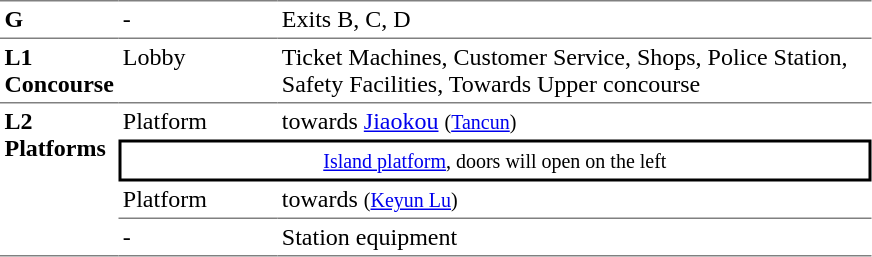<table table border=0 cellspacing=0 cellpadding=3>
<tr>
<td style="border-top:solid 1px gray;" width=50 valign=top><strong>G</strong></td>
<td style="border-top:solid 1px gray;" width=100 valign=top>-</td>
<td style="border-top:solid 1px gray;" width=390 valign=top>Exits B, C, D</td>
</tr>
<tr>
<td style="border-bottom:solid 1px gray; border-top:solid 1px gray;" valign=top width=50><strong>L1<br>Concourse</strong></td>
<td style="border-bottom:solid 1px gray; border-top:solid 1px gray;" valign=top width=100> Lobby</td>
<td style="border-bottom:solid 1px gray; border-top:solid 1px gray;" valign=top width=390>Ticket Machines, Customer Service, Shops, Police Station, Safety Facilities, Towards  Upper concourse</td>
</tr>
<tr>
<td style="border-bottom:solid 1px gray;" rowspan=4 valign=top><strong>L2<br>Platforms</strong></td>
<td>Platform </td>
<td>  towards <a href='#'>Jiaokou</a> <small>(<a href='#'>Tancun</a>)</small></td>
</tr>
<tr>
<td style="border-right:solid 2px black;border-left:solid 2px black;border-top:solid 2px black;border-bottom:solid 2px black;text-align:center;" colspan=2><small><a href='#'>Island platform</a>, doors will open on the left</small></td>
</tr>
<tr>
<td style="border-bottom:solid 1px gray;">Platform </td>
<td style="border-bottom:solid 1px gray;"> towards  <small>(<a href='#'>Keyun Lu</a>)</small> </td>
</tr>
<tr>
<td style="border-bottom:solid 1px gray;" valign=top>-</td>
<td style="border-bottom:solid 1px gray;" valign=top>Station equipment</td>
</tr>
</table>
